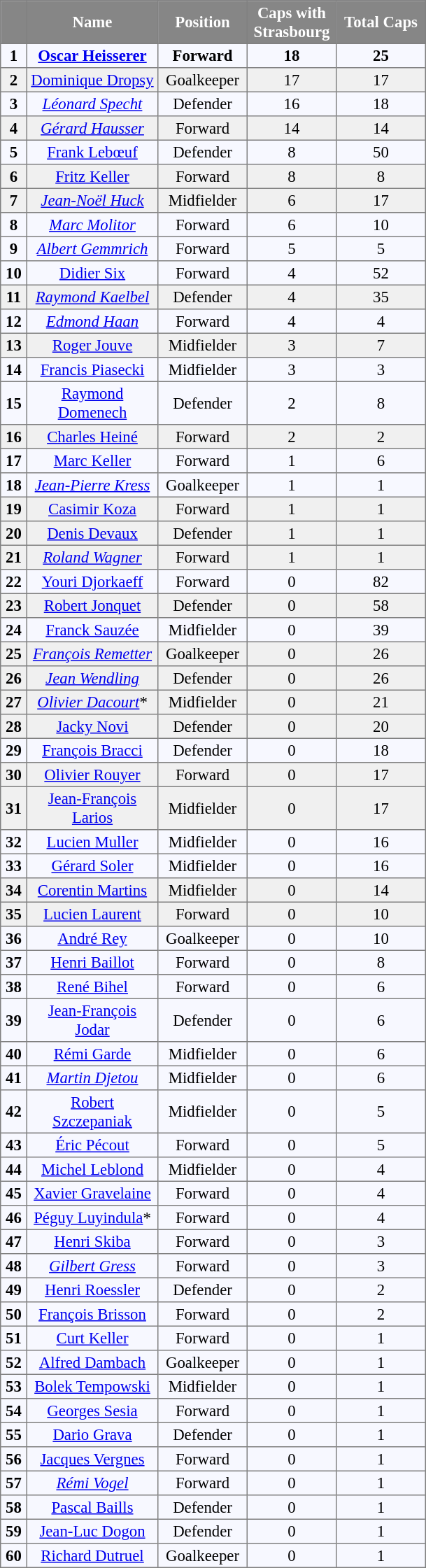<table bgcolor="#f7f8ff" cellpadding="2" cellspacing="2" border="1" style="font-size: 95%; border: gray solid 1px; border-collapse: collapse; text-align:center">
<tr style="background:#868686; color:white;">
<td width="20" align="center"><strong> </strong></td>
<td width="120" align="center"><strong>Name</strong></td>
<td width="80" align="center"><strong>Position</strong></td>
<td width="80" align="center"><strong>Caps with Strasbourg</strong></td>
<td width="80" align="center"><strong>Total Caps</strong></td>
</tr>
<tr bgcolor=>
<td><strong>1</strong></td>
<td><strong><a href='#'>Oscar Heisserer</a></strong></td>
<td><strong>Forward</strong></td>
<td><strong>18</strong></td>
<td><strong>25</strong></td>
</tr>
<tr style="background:#f0f0f0;">
<td><strong>2</strong></td>
<td><a href='#'>Dominique Dropsy</a></td>
<td>Goalkeeper</td>
<td>17</td>
<td>17</td>
</tr>
<tr bgcolor=>
<td><strong>3</strong></td>
<td><em><a href='#'>Léonard Specht</a></em></td>
<td>Defender</td>
<td>16</td>
<td>18</td>
</tr>
<tr style="background:#f0f0f0;">
<td><strong>4</strong></td>
<td><em><a href='#'>Gérard Hausser</a></em></td>
<td>Forward</td>
<td>14</td>
<td>14</td>
</tr>
<tr bgcolor=>
<td><strong>5</strong></td>
<td><a href='#'>Frank Lebœuf</a></td>
<td>Defender</td>
<td>8</td>
<td>50</td>
</tr>
<tr style="background:#f0f0f0;">
<td><strong>6</strong></td>
<td><a href='#'>Fritz Keller</a></td>
<td>Forward</td>
<td>8</td>
<td>8</td>
</tr>
<tr style="background:#f0f0f0;">
<td><strong>7</strong></td>
<td><em><a href='#'>Jean-Noël Huck</a></em></td>
<td>Midfielder</td>
<td>6</td>
<td>17</td>
</tr>
<tr bgcolor=>
<td><strong>8</strong></td>
<td><em><a href='#'>Marc Molitor</a></em></td>
<td>Forward</td>
<td>6</td>
<td>10</td>
</tr>
<tr bgcolor=>
<td><strong>9</strong></td>
<td><em><a href='#'>Albert Gemmrich</a></em></td>
<td>Forward</td>
<td>5</td>
<td>5</td>
</tr>
<tr bgcolor=>
<td><strong>10</strong></td>
<td><a href='#'>Didier Six</a></td>
<td>Forward</td>
<td>4</td>
<td>52</td>
</tr>
<tr style="background:#f0f0f0;">
<td><strong>11</strong></td>
<td><em><a href='#'>Raymond Kaelbel</a></em></td>
<td>Defender</td>
<td>4</td>
<td>35</td>
</tr>
<tr bgcolor=>
<td><strong>12</strong></td>
<td><em><a href='#'>Edmond Haan</a></em></td>
<td>Forward</td>
<td>4</td>
<td>4</td>
</tr>
<tr style="background:#f0f0f0;">
<td><strong>13</strong></td>
<td><a href='#'>Roger Jouve</a></td>
<td>Midfielder</td>
<td>3</td>
<td>7</td>
</tr>
<tr bgcolor=>
<td><strong>14</strong></td>
<td><a href='#'>Francis Piasecki</a></td>
<td>Midfielder</td>
<td>3</td>
<td>3</td>
</tr>
<tr bgcolor=>
<td><strong>15</strong></td>
<td><a href='#'>Raymond Domenech</a></td>
<td>Defender</td>
<td>2</td>
<td>8</td>
</tr>
<tr style="background:#f0f0f0;">
<td><strong>16</strong></td>
<td><a href='#'>Charles Heiné</a></td>
<td>Forward</td>
<td>2</td>
<td>2</td>
</tr>
<tr bgcolor=>
<td><strong>17</strong></td>
<td><a href='#'>Marc Keller</a></td>
<td>Forward</td>
<td>1</td>
<td>6</td>
</tr>
<tr bgcolor=>
<td><strong>18</strong></td>
<td><em><a href='#'>Jean-Pierre Kress</a></em></td>
<td>Goalkeeper</td>
<td>1</td>
<td>1</td>
</tr>
<tr style="background:#f0f0f0;">
<td><strong>19</strong></td>
<td><a href='#'>Casimir Koza</a></td>
<td>Forward</td>
<td>1</td>
<td>1</td>
</tr>
<tr style="background:#f0f0f0;">
<td><strong>20</strong></td>
<td><a href='#'>Denis Devaux</a></td>
<td>Defender</td>
<td>1</td>
<td>1</td>
</tr>
<tr style="background:#f0f0f0;">
<td><strong>21</strong></td>
<td><em><a href='#'>Roland Wagner</a></em></td>
<td>Forward</td>
<td>1</td>
<td>1</td>
</tr>
<tr bgcolor=>
<td><strong>22</strong></td>
<td><a href='#'>Youri Djorkaeff</a></td>
<td>Forward</td>
<td>0</td>
<td>82</td>
</tr>
<tr style="background:#f0f0f0;">
<td><strong>23</strong></td>
<td><a href='#'>Robert Jonquet</a></td>
<td>Defender</td>
<td>0</td>
<td>58</td>
</tr>
<tr bgcolor=>
<td><strong>24</strong></td>
<td><a href='#'>Franck Sauzée</a></td>
<td>Midfielder</td>
<td>0</td>
<td>39</td>
</tr>
<tr style="background:#f0f0f0;">
<td><strong>25</strong></td>
<td><em><a href='#'>François Remetter</a></em></td>
<td>Goalkeeper</td>
<td>0</td>
<td>26</td>
</tr>
<tr style="background:#f0f0f0;">
<td><strong>26</strong></td>
<td><em><a href='#'>Jean Wendling</a></em></td>
<td>Defender</td>
<td>0</td>
<td>26</td>
</tr>
<tr style="background:#f0f0f0;">
<td><strong>27</strong></td>
<td><em><a href='#'>Olivier Dacourt</a></em>*</td>
<td>Midfielder</td>
<td>0</td>
<td>21</td>
</tr>
<tr style="background:#f0f0f0;">
<td><strong>28</strong></td>
<td><a href='#'>Jacky Novi</a></td>
<td>Defender</td>
<td>0</td>
<td>20</td>
</tr>
<tr bgcolor=>
<td><strong>29</strong></td>
<td><a href='#'>François Bracci</a></td>
<td>Defender</td>
<td>0</td>
<td>18</td>
</tr>
<tr style="background:#f0f0f0;">
<td><strong>30</strong></td>
<td><a href='#'>Olivier Rouyer</a></td>
<td>Forward</td>
<td>0</td>
<td>17</td>
</tr>
<tr style="background:#f0f0f0;">
<td><strong>31</strong></td>
<td><a href='#'>Jean-François Larios</a></td>
<td>Midfielder</td>
<td>0</td>
<td>17</td>
</tr>
<tr bgcolor=>
<td><strong>32</strong></td>
<td><a href='#'>Lucien Muller</a></td>
<td>Midfielder</td>
<td>0</td>
<td>16</td>
</tr>
<tr bgcolor=>
<td><strong>33</strong></td>
<td><a href='#'>Gérard Soler</a></td>
<td>Midfielder</td>
<td>0</td>
<td>16</td>
</tr>
<tr style="background:#f0f0f0;">
<td><strong>34</strong></td>
<td><a href='#'>Corentin Martins</a></td>
<td>Midfielder</td>
<td>0</td>
<td>14</td>
</tr>
<tr style="background:#f0f0f0;">
<td><strong>35</strong></td>
<td><a href='#'>Lucien Laurent</a></td>
<td>Forward</td>
<td>0</td>
<td>10</td>
</tr>
<tr bgcolor=>
<td><strong>36</strong></td>
<td><a href='#'>André Rey</a></td>
<td>Goalkeeper</td>
<td>0</td>
<td>10</td>
</tr>
<tr bgcolor=>
<td><strong>37</strong></td>
<td><a href='#'>Henri Baillot</a></td>
<td>Forward</td>
<td>0</td>
<td>8</td>
</tr>
<tr bgcolor=>
<td><strong>38</strong></td>
<td><a href='#'>René Bihel</a></td>
<td>Forward</td>
<td>0</td>
<td>6</td>
</tr>
<tr bgcolor=>
<td><strong>39</strong></td>
<td><a href='#'>Jean-François Jodar</a></td>
<td>Defender</td>
<td>0</td>
<td>6</td>
</tr>
<tr bgcolor=>
<td><strong>40</strong></td>
<td><a href='#'>Rémi Garde</a></td>
<td>Midfielder</td>
<td>0</td>
<td>6</td>
</tr>
<tr bgcolor=>
<td><strong>41</strong></td>
<td><em><a href='#'>Martin Djetou</a></em></td>
<td>Midfielder</td>
<td>0</td>
<td>6</td>
</tr>
<tr bgcolor=>
<td><strong>42</strong></td>
<td><a href='#'>Robert Szczepaniak</a></td>
<td>Midfielder</td>
<td>0</td>
<td>5</td>
</tr>
<tr bgcolor=>
<td><strong>43</strong></td>
<td><a href='#'>Éric Pécout</a></td>
<td>Forward</td>
<td>0</td>
<td>5</td>
</tr>
<tr bgcolor=>
<td><strong>44</strong></td>
<td><a href='#'>Michel Leblond</a></td>
<td>Midfielder</td>
<td>0</td>
<td>4</td>
</tr>
<tr bgcolor=>
<td><strong>45</strong></td>
<td><a href='#'>Xavier Gravelaine</a></td>
<td>Forward</td>
<td>0</td>
<td>4</td>
</tr>
<tr bgcolor=>
<td><strong>46</strong></td>
<td><a href='#'>Péguy Luyindula</a>*</td>
<td>Forward</td>
<td>0</td>
<td>4</td>
</tr>
<tr bgcolor=>
<td><strong>47</strong></td>
<td><a href='#'>Henri Skiba</a></td>
<td>Forward</td>
<td>0</td>
<td>3</td>
</tr>
<tr bgcolor=>
<td><strong>48</strong></td>
<td><em><a href='#'>Gilbert Gress</a></em></td>
<td>Forward</td>
<td>0</td>
<td>3</td>
</tr>
<tr bgcolor=>
<td><strong>49</strong></td>
<td><a href='#'>Henri Roessler</a></td>
<td>Defender</td>
<td>0</td>
<td>2</td>
</tr>
<tr bgcolor=>
<td><strong>50</strong></td>
<td><a href='#'>François Brisson</a></td>
<td>Forward</td>
<td>0</td>
<td>2</td>
</tr>
<tr bgcolor=>
<td><strong>51</strong></td>
<td><a href='#'>Curt Keller</a></td>
<td>Forward</td>
<td>0</td>
<td>1</td>
</tr>
<tr bgcolor=>
<td><strong>52</strong></td>
<td><a href='#'>Alfred Dambach</a></td>
<td>Goalkeeper</td>
<td>0</td>
<td>1</td>
</tr>
<tr bgcolor=>
<td><strong>53</strong></td>
<td><a href='#'>Bolek Tempowski</a></td>
<td>Midfielder</td>
<td>0</td>
<td>1</td>
</tr>
<tr bgcolor=>
<td><strong>54</strong></td>
<td><a href='#'>Georges Sesia</a></td>
<td>Forward</td>
<td>0</td>
<td>1</td>
</tr>
<tr bgcolor=>
<td><strong>55</strong></td>
<td><a href='#'>Dario Grava</a></td>
<td>Defender</td>
<td>0</td>
<td>1</td>
</tr>
<tr bgcolor=>
<td><strong>56</strong></td>
<td><a href='#'>Jacques Vergnes</a></td>
<td>Forward</td>
<td>0</td>
<td>1</td>
</tr>
<tr bgcolor=>
<td><strong>57</strong></td>
<td><em><a href='#'>Rémi Vogel</a></em></td>
<td>Forward</td>
<td>0</td>
<td>1</td>
</tr>
<tr bgcolor=>
<td><strong>58</strong></td>
<td><a href='#'>Pascal Baills</a></td>
<td>Defender</td>
<td>0</td>
<td>1</td>
</tr>
<tr bgcolor=>
<td><strong>59</strong></td>
<td><a href='#'>Jean-Luc Dogon</a></td>
<td>Defender</td>
<td>0</td>
<td>1</td>
</tr>
<tr bgcolor=>
<td><strong>60</strong></td>
<td><a href='#'>Richard Dutruel</a></td>
<td>Goalkeeper</td>
<td>0</td>
<td>1</td>
</tr>
</table>
